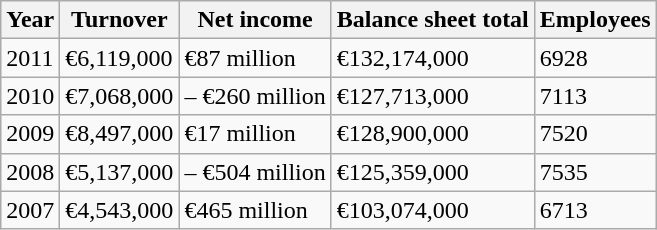<table Class = "wikitable">
<tr>
<th>Year</th>
<th>Turnover</th>
<th>Net income</th>
<th>Balance sheet total</th>
<th>Employees</th>
</tr>
<tr>
<td>2011</td>
<td> €6,119,000</td>
<td> €87 million</td>
<td> €132,174,000</td>
<td> 6928</td>
</tr>
<tr>
<td>2010</td>
<td> €7,068,000</td>
<td> – €260 million</td>
<td> €127,713,000</td>
<td> 7113</td>
</tr>
<tr>
<td>2009</td>
<td> €8,497,000</td>
<td> €17 million</td>
<td> €128,900,000</td>
<td> 7520</td>
</tr>
<tr>
<td>2008</td>
<td> €5,137,000</td>
<td> – €504 million</td>
<td> €125,359,000</td>
<td> 7535</td>
</tr>
<tr>
<td>2007</td>
<td> €4,543,000</td>
<td> €465 million</td>
<td> €103,074,000</td>
<td> 6713</td>
</tr>
</table>
